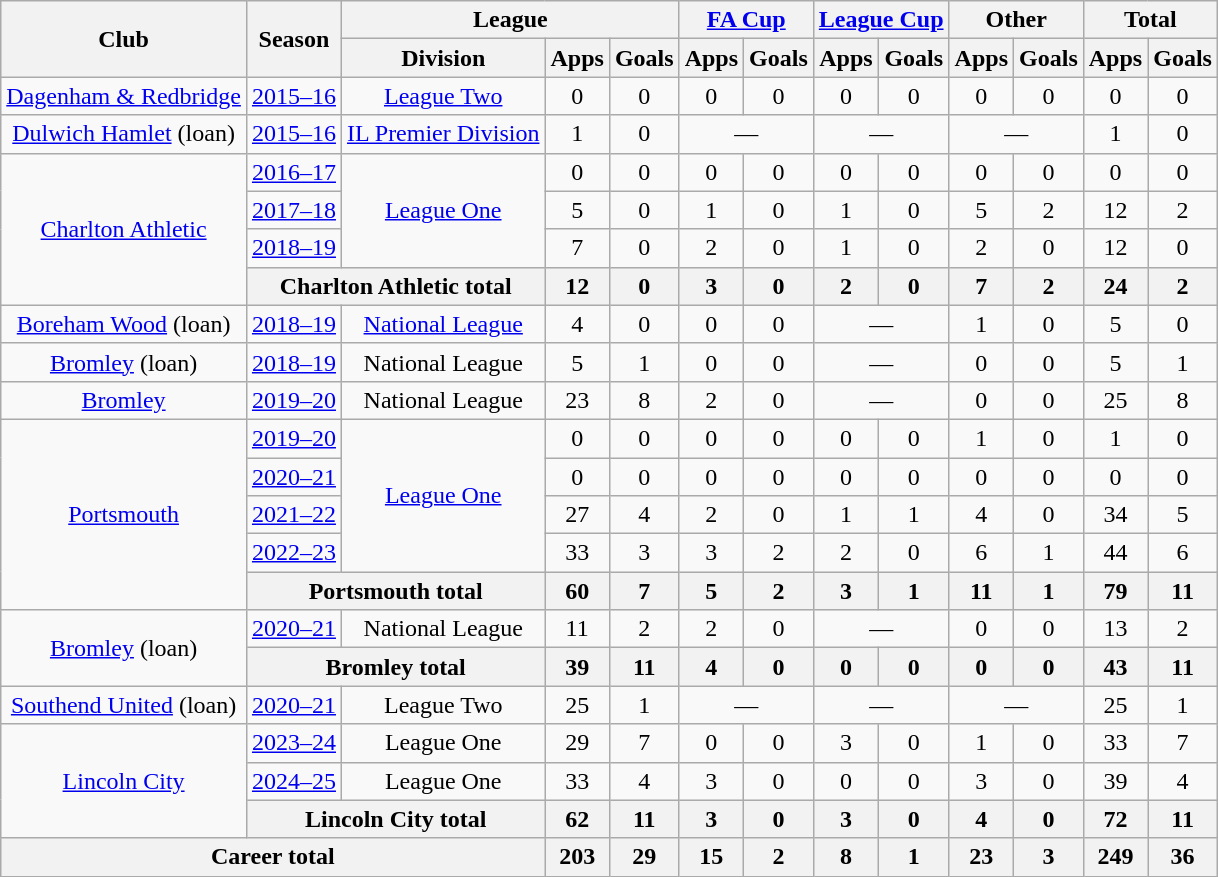<table class=wikitable style="text-align: center">
<tr>
<th rowspan="2">Club</th>
<th rowspan="2">Season</th>
<th colspan="3">League</th>
<th colspan="2"><a href='#'>FA Cup</a></th>
<th colspan="2"><a href='#'>League Cup</a></th>
<th colspan="2">Other</th>
<th colspan="2">Total</th>
</tr>
<tr>
<th>Division</th>
<th>Apps</th>
<th>Goals</th>
<th>Apps</th>
<th>Goals</th>
<th>Apps</th>
<th>Goals</th>
<th>Apps</th>
<th>Goals</th>
<th>Apps</th>
<th>Goals</th>
</tr>
<tr>
<td><a href='#'>Dagenham & Redbridge</a></td>
<td><a href='#'>2015–16</a></td>
<td><a href='#'>League Two</a></td>
<td>0</td>
<td>0</td>
<td>0</td>
<td>0</td>
<td>0</td>
<td>0</td>
<td>0</td>
<td>0</td>
<td>0</td>
<td>0</td>
</tr>
<tr>
<td><a href='#'>Dulwich Hamlet</a> (loan)</td>
<td><a href='#'>2015–16</a></td>
<td><a href='#'>IL Premier Division</a></td>
<td>1</td>
<td>0</td>
<td colspan="2">—</td>
<td colspan="2">—</td>
<td colspan="2">—</td>
<td>1</td>
<td>0</td>
</tr>
<tr>
<td rowspan="4"><a href='#'>Charlton Athletic</a></td>
<td><a href='#'>2016–17</a></td>
<td rowspan="3"><a href='#'>League One</a></td>
<td>0</td>
<td>0</td>
<td>0</td>
<td>0</td>
<td>0</td>
<td>0</td>
<td>0</td>
<td>0</td>
<td>0</td>
<td>0</td>
</tr>
<tr>
<td><a href='#'>2017–18</a></td>
<td>5</td>
<td>0</td>
<td>1</td>
<td>0</td>
<td>1</td>
<td>0</td>
<td>5</td>
<td>2</td>
<td>12</td>
<td>2</td>
</tr>
<tr>
<td><a href='#'>2018–19</a></td>
<td>7</td>
<td>0</td>
<td>2</td>
<td>0</td>
<td>1</td>
<td>0</td>
<td>2</td>
<td>0</td>
<td>12</td>
<td>0</td>
</tr>
<tr>
<th colspan="2">Charlton Athletic total</th>
<th>12</th>
<th>0</th>
<th>3</th>
<th>0</th>
<th>2</th>
<th>0</th>
<th>7</th>
<th>2</th>
<th>24</th>
<th>2</th>
</tr>
<tr>
<td><a href='#'>Boreham Wood</a> (loan)</td>
<td><a href='#'>2018–19</a></td>
<td><a href='#'>National League</a></td>
<td>4</td>
<td>0</td>
<td>0</td>
<td>0</td>
<td colspan="2">—</td>
<td>1</td>
<td>0</td>
<td>5</td>
<td>0</td>
</tr>
<tr>
<td><a href='#'>Bromley</a> (loan)</td>
<td><a href='#'>2018–19</a></td>
<td>National League</td>
<td>5</td>
<td>1</td>
<td>0</td>
<td>0</td>
<td colspan="2">—</td>
<td>0</td>
<td>0</td>
<td>5</td>
<td>1</td>
</tr>
<tr>
<td><a href='#'>Bromley</a></td>
<td><a href='#'>2019–20</a></td>
<td>National League</td>
<td>23</td>
<td>8</td>
<td>2</td>
<td>0</td>
<td colspan="2">—</td>
<td>0</td>
<td>0</td>
<td>25</td>
<td>8</td>
</tr>
<tr>
<td rowspan="5"><a href='#'>Portsmouth</a></td>
<td><a href='#'>2019–20</a></td>
<td rowspan="4"><a href='#'>League One</a></td>
<td>0</td>
<td>0</td>
<td>0</td>
<td>0</td>
<td>0</td>
<td>0</td>
<td>1</td>
<td>0</td>
<td>1</td>
<td>0</td>
</tr>
<tr>
<td><a href='#'>2020–21</a></td>
<td>0</td>
<td>0</td>
<td>0</td>
<td>0</td>
<td>0</td>
<td>0</td>
<td>0</td>
<td>0</td>
<td>0</td>
<td>0</td>
</tr>
<tr>
<td><a href='#'>2021–22</a></td>
<td>27</td>
<td>4</td>
<td>2</td>
<td>0</td>
<td>1</td>
<td>1</td>
<td>4</td>
<td>0</td>
<td>34</td>
<td>5</td>
</tr>
<tr>
<td><a href='#'>2022–23</a></td>
<td>33</td>
<td>3</td>
<td>3</td>
<td>2</td>
<td>2</td>
<td>0</td>
<td>6</td>
<td>1</td>
<td>44</td>
<td>6</td>
</tr>
<tr>
<th colspan="2">Portsmouth total</th>
<th>60</th>
<th>7</th>
<th>5</th>
<th>2</th>
<th>3</th>
<th>1</th>
<th>11</th>
<th>1</th>
<th>79</th>
<th>11</th>
</tr>
<tr>
<td rowspan="2"><a href='#'>Bromley</a> (loan)</td>
<td><a href='#'>2020–21</a></td>
<td>National League</td>
<td>11</td>
<td>2</td>
<td>2</td>
<td>0</td>
<td colspan="2">—</td>
<td>0</td>
<td>0</td>
<td>13</td>
<td>2</td>
</tr>
<tr>
<th colspan="2">Bromley total</th>
<th>39</th>
<th>11</th>
<th>4</th>
<th>0</th>
<th>0</th>
<th>0</th>
<th>0</th>
<th>0</th>
<th>43</th>
<th>11</th>
</tr>
<tr>
<td><a href='#'>Southend United</a> (loan)</td>
<td><a href='#'>2020–21</a></td>
<td>League Two</td>
<td>25</td>
<td>1</td>
<td colspan="2">—</td>
<td colspan="2">—</td>
<td colspan="2">—</td>
<td>25</td>
<td>1</td>
</tr>
<tr>
<td rowspan="3"><a href='#'>Lincoln City</a></td>
<td><a href='#'>2023–24</a></td>
<td>League One</td>
<td>29</td>
<td>7</td>
<td>0</td>
<td>0</td>
<td>3</td>
<td>0</td>
<td>1</td>
<td>0</td>
<td>33</td>
<td>7</td>
</tr>
<tr>
<td><a href='#'>2024–25</a></td>
<td>League One</td>
<td>33</td>
<td>4</td>
<td>3</td>
<td>0</td>
<td>0</td>
<td>0</td>
<td>3</td>
<td>0</td>
<td>39</td>
<td>4</td>
</tr>
<tr>
<th colspan="2">Lincoln City total</th>
<th>62</th>
<th>11</th>
<th>3</th>
<th>0</th>
<th>3</th>
<th>0</th>
<th>4</th>
<th>0</th>
<th>72</th>
<th>11</th>
</tr>
<tr>
<th colspan="3">Career total</th>
<th>203</th>
<th>29</th>
<th>15</th>
<th>2</th>
<th>8</th>
<th>1</th>
<th>23</th>
<th>3</th>
<th>249</th>
<th>36</th>
</tr>
</table>
